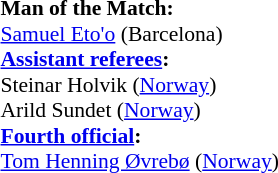<table width=100% style="font-size: 90%">
<tr>
<td><br><br><strong>Man of the Match:</strong>
<br><a href='#'>Samuel Eto'o</a> (Barcelona)<br><strong><a href='#'>Assistant referees</a>:</strong>
<br>Steinar Holvik (<a href='#'>Norway</a>)
<br>Arild Sundet (<a href='#'>Norway</a>)
<br><strong><a href='#'>Fourth official</a>:</strong>
<br><a href='#'>Tom Henning Øvrebø</a> (<a href='#'>Norway</a>)</td>
</tr>
</table>
